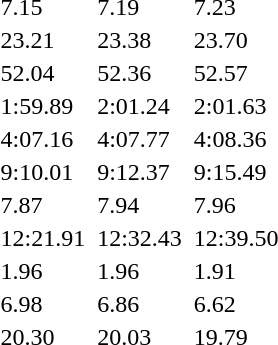<table>
<tr>
<td></td>
<td></td>
<td>7.15</td>
<td></td>
<td>7.19</td>
<td></td>
<td>7.23</td>
</tr>
<tr>
<td></td>
<td></td>
<td>23.21</td>
<td></td>
<td>23.38</td>
<td></td>
<td>23.70</td>
</tr>
<tr>
<td></td>
<td></td>
<td>52.04</td>
<td></td>
<td>52.36</td>
<td></td>
<td>52.57</td>
</tr>
<tr>
<td></td>
<td></td>
<td>1:59.89</td>
<td></td>
<td>2:01.24</td>
<td></td>
<td>2:01.63</td>
</tr>
<tr>
<td></td>
<td></td>
<td>4:07.16</td>
<td></td>
<td>4:07.77</td>
<td></td>
<td>4:08.36</td>
</tr>
<tr>
<td></td>
<td></td>
<td>9:10.01</td>
<td></td>
<td>9:12.37</td>
<td></td>
<td>9:15.49</td>
</tr>
<tr>
<td></td>
<td></td>
<td>7.87</td>
<td></td>
<td>7.94</td>
<td></td>
<td>7.96</td>
</tr>
<tr>
<td></td>
<td></td>
<td>12:21.91</td>
<td></td>
<td>12:32.43</td>
<td></td>
<td>12:39.50</td>
</tr>
<tr>
<td></td>
<td></td>
<td>1.96</td>
<td></td>
<td>1.96</td>
<td></td>
<td>1.91</td>
</tr>
<tr>
<td></td>
<td></td>
<td>6.98</td>
<td></td>
<td>6.86</td>
<td></td>
<td>6.62</td>
</tr>
<tr>
<td></td>
<td></td>
<td>20.30</td>
<td></td>
<td>20.03</td>
<td></td>
<td>19.79</td>
</tr>
</table>
